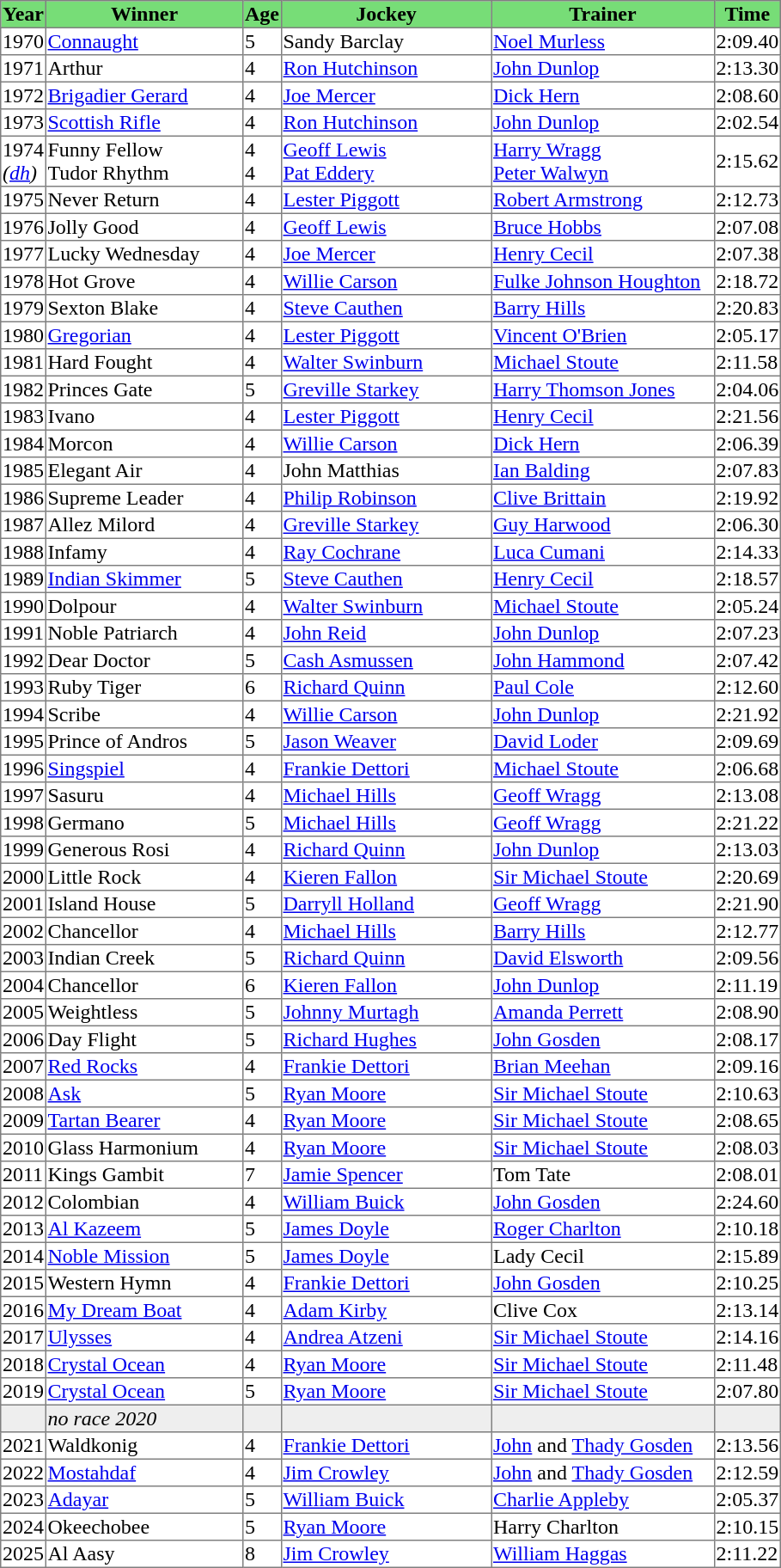<table class = "sortable" | border="1" style="border-collapse: collapse">
<tr bgcolor="#77dd77" align="center">
<th>Year</th>
<th>Winner</th>
<th>Age</th>
<th>Jockey</th>
<th>Trainer</th>
<th>Time</th>
</tr>
<tr>
<td>1970</td>
<td width=150px><a href='#'>Connaught</a></td>
<td>5</td>
<td width=160px>Sandy Barclay</td>
<td width=170px><a href='#'>Noel Murless</a></td>
<td>2:09.40</td>
</tr>
<tr>
<td>1971</td>
<td>Arthur</td>
<td>4</td>
<td><a href='#'>Ron Hutchinson</a></td>
<td><a href='#'>John Dunlop</a></td>
<td>2:13.30</td>
</tr>
<tr>
<td>1972</td>
<td><a href='#'>Brigadier Gerard</a></td>
<td>4</td>
<td><a href='#'>Joe Mercer</a></td>
<td><a href='#'>Dick Hern</a></td>
<td>2:08.60</td>
</tr>
<tr>
<td>1973</td>
<td><a href='#'>Scottish Rifle</a></td>
<td>4</td>
<td><a href='#'>Ron Hutchinson</a></td>
<td><a href='#'>John Dunlop</a></td>
<td>2:02.54</td>
</tr>
<tr>
<td>1974<br><em>(<a href='#'>dh</a>)</em></td>
<td>Funny Fellow<br>Tudor Rhythm</td>
<td>4<br>4</td>
<td><a href='#'>Geoff Lewis</a><br><a href='#'>Pat Eddery</a></td>
<td><a href='#'>Harry Wragg</a><br><a href='#'>Peter Walwyn</a></td>
<td>2:15.62</td>
</tr>
<tr>
<td>1975</td>
<td>Never Return</td>
<td>4</td>
<td><a href='#'>Lester Piggott</a></td>
<td><a href='#'>Robert Armstrong</a></td>
<td>2:12.73</td>
</tr>
<tr>
<td>1976</td>
<td>Jolly Good</td>
<td>4</td>
<td><a href='#'>Geoff Lewis</a></td>
<td><a href='#'>Bruce Hobbs</a></td>
<td>2:07.08</td>
</tr>
<tr>
<td>1977</td>
<td>Lucky Wednesday</td>
<td>4</td>
<td><a href='#'>Joe Mercer</a></td>
<td><a href='#'>Henry Cecil</a></td>
<td>2:07.38</td>
</tr>
<tr>
<td>1978</td>
<td>Hot Grove</td>
<td>4</td>
<td><a href='#'>Willie Carson</a></td>
<td><a href='#'>Fulke Johnson Houghton</a></td>
<td>2:18.72</td>
</tr>
<tr>
<td>1979</td>
<td>Sexton Blake</td>
<td>4</td>
<td><a href='#'>Steve Cauthen</a></td>
<td><a href='#'>Barry Hills</a></td>
<td>2:20.83</td>
</tr>
<tr>
<td>1980</td>
<td><a href='#'>Gregorian</a></td>
<td>4</td>
<td><a href='#'>Lester Piggott</a></td>
<td><a href='#'>Vincent O'Brien</a></td>
<td>2:05.17</td>
</tr>
<tr>
<td>1981</td>
<td>Hard Fought</td>
<td>4</td>
<td><a href='#'>Walter Swinburn</a></td>
<td><a href='#'>Michael Stoute</a></td>
<td>2:11.58</td>
</tr>
<tr>
<td>1982</td>
<td>Princes Gate</td>
<td>5</td>
<td><a href='#'>Greville Starkey</a></td>
<td><a href='#'>Harry Thomson Jones</a></td>
<td>2:04.06</td>
</tr>
<tr>
<td>1983</td>
<td>Ivano</td>
<td>4</td>
<td><a href='#'>Lester Piggott</a></td>
<td><a href='#'>Henry Cecil</a></td>
<td>2:21.56</td>
</tr>
<tr>
<td>1984</td>
<td>Morcon</td>
<td>4</td>
<td><a href='#'>Willie Carson</a></td>
<td><a href='#'>Dick Hern</a></td>
<td>2:06.39</td>
</tr>
<tr>
<td>1985</td>
<td>Elegant Air</td>
<td>4</td>
<td>John Matthias</td>
<td><a href='#'>Ian Balding</a></td>
<td>2:07.83</td>
</tr>
<tr>
<td>1986</td>
<td>Supreme Leader</td>
<td>4</td>
<td><a href='#'>Philip Robinson</a></td>
<td><a href='#'>Clive Brittain</a></td>
<td>2:19.92</td>
</tr>
<tr>
<td>1987</td>
<td>Allez Milord</td>
<td>4</td>
<td><a href='#'>Greville Starkey</a></td>
<td><a href='#'>Guy Harwood</a></td>
<td>2:06.30</td>
</tr>
<tr>
<td>1988</td>
<td>Infamy</td>
<td>4</td>
<td><a href='#'>Ray Cochrane</a></td>
<td><a href='#'>Luca Cumani</a></td>
<td>2:14.33</td>
</tr>
<tr>
<td>1989</td>
<td><a href='#'>Indian Skimmer</a></td>
<td>5</td>
<td><a href='#'>Steve Cauthen</a></td>
<td><a href='#'>Henry Cecil</a></td>
<td>2:18.57</td>
</tr>
<tr>
<td>1990</td>
<td>Dolpour</td>
<td>4</td>
<td><a href='#'>Walter Swinburn</a></td>
<td><a href='#'>Michael Stoute</a></td>
<td>2:05.24</td>
</tr>
<tr>
<td>1991</td>
<td>Noble Patriarch</td>
<td>4</td>
<td><a href='#'>John Reid</a></td>
<td><a href='#'>John Dunlop</a></td>
<td>2:07.23</td>
</tr>
<tr>
<td>1992</td>
<td>Dear Doctor</td>
<td>5</td>
<td><a href='#'>Cash Asmussen</a></td>
<td><a href='#'>John Hammond</a></td>
<td>2:07.42</td>
</tr>
<tr>
<td>1993</td>
<td>Ruby Tiger</td>
<td>6</td>
<td><a href='#'>Richard Quinn</a></td>
<td><a href='#'>Paul Cole</a></td>
<td>2:12.60</td>
</tr>
<tr>
<td>1994</td>
<td>Scribe</td>
<td>4</td>
<td><a href='#'>Willie Carson</a></td>
<td><a href='#'>John Dunlop</a></td>
<td>2:21.92</td>
</tr>
<tr>
<td>1995</td>
<td>Prince of Andros</td>
<td>5</td>
<td><a href='#'>Jason Weaver</a></td>
<td><a href='#'>David Loder</a></td>
<td>2:09.69</td>
</tr>
<tr>
<td>1996</td>
<td><a href='#'>Singspiel</a></td>
<td>4</td>
<td><a href='#'>Frankie Dettori</a></td>
<td><a href='#'>Michael Stoute</a></td>
<td>2:06.68</td>
</tr>
<tr>
<td>1997</td>
<td>Sasuru</td>
<td>4</td>
<td><a href='#'>Michael Hills</a></td>
<td><a href='#'>Geoff Wragg</a></td>
<td>2:13.08</td>
</tr>
<tr>
<td>1998</td>
<td>Germano</td>
<td>5</td>
<td><a href='#'>Michael Hills</a></td>
<td><a href='#'>Geoff Wragg</a></td>
<td>2:21.22</td>
</tr>
<tr>
<td>1999</td>
<td>Generous Rosi</td>
<td>4</td>
<td><a href='#'>Richard Quinn</a></td>
<td><a href='#'>John Dunlop</a></td>
<td>2:13.03</td>
</tr>
<tr>
<td>2000</td>
<td>Little Rock</td>
<td>4</td>
<td><a href='#'>Kieren Fallon</a></td>
<td><a href='#'>Sir Michael Stoute</a></td>
<td>2:20.69</td>
</tr>
<tr>
<td>2001</td>
<td>Island House</td>
<td>5</td>
<td><a href='#'>Darryll Holland</a></td>
<td><a href='#'>Geoff Wragg</a></td>
<td>2:21.90</td>
</tr>
<tr>
<td>2002</td>
<td>Chancellor</td>
<td>4</td>
<td><a href='#'>Michael Hills</a></td>
<td><a href='#'>Barry Hills</a></td>
<td>2:12.77</td>
</tr>
<tr>
<td>2003</td>
<td>Indian Creek</td>
<td>5</td>
<td><a href='#'>Richard Quinn</a></td>
<td><a href='#'>David Elsworth</a></td>
<td>2:09.56</td>
</tr>
<tr>
<td>2004</td>
<td>Chancellor</td>
<td>6</td>
<td><a href='#'>Kieren Fallon</a></td>
<td><a href='#'>John Dunlop</a></td>
<td>2:11.19</td>
</tr>
<tr>
<td>2005</td>
<td>Weightless</td>
<td>5</td>
<td><a href='#'>Johnny Murtagh</a></td>
<td><a href='#'>Amanda Perrett</a></td>
<td>2:08.90</td>
</tr>
<tr>
<td>2006</td>
<td>Day Flight</td>
<td>5</td>
<td><a href='#'>Richard Hughes</a></td>
<td><a href='#'>John Gosden</a></td>
<td>2:08.17</td>
</tr>
<tr>
<td>2007</td>
<td><a href='#'>Red Rocks</a></td>
<td>4</td>
<td><a href='#'>Frankie Dettori</a></td>
<td><a href='#'>Brian Meehan</a></td>
<td>2:09.16</td>
</tr>
<tr>
<td>2008</td>
<td><a href='#'>Ask</a></td>
<td>5</td>
<td><a href='#'>Ryan Moore</a></td>
<td><a href='#'>Sir Michael Stoute</a></td>
<td>2:10.63</td>
</tr>
<tr>
<td>2009</td>
<td><a href='#'>Tartan Bearer</a></td>
<td>4</td>
<td><a href='#'>Ryan Moore</a></td>
<td><a href='#'>Sir Michael Stoute</a></td>
<td>2:08.65</td>
</tr>
<tr>
<td>2010</td>
<td>Glass Harmonium</td>
<td>4</td>
<td><a href='#'>Ryan Moore</a></td>
<td><a href='#'>Sir Michael Stoute</a></td>
<td>2:08.03</td>
</tr>
<tr>
<td>2011</td>
<td>Kings Gambit</td>
<td>7</td>
<td><a href='#'>Jamie Spencer</a></td>
<td>Tom Tate</td>
<td>2:08.01</td>
</tr>
<tr>
<td>2012</td>
<td>Colombian</td>
<td>4</td>
<td><a href='#'>William Buick</a></td>
<td><a href='#'>John Gosden</a></td>
<td>2:24.60</td>
</tr>
<tr>
<td>2013</td>
<td><a href='#'>Al Kazeem</a></td>
<td>5</td>
<td><a href='#'>James Doyle</a></td>
<td><a href='#'>Roger Charlton</a></td>
<td>2:10.18</td>
</tr>
<tr>
<td>2014</td>
<td><a href='#'>Noble Mission</a></td>
<td>5</td>
<td><a href='#'>James Doyle</a></td>
<td>Lady Cecil</td>
<td>2:15.89</td>
</tr>
<tr>
<td>2015</td>
<td>Western Hymn</td>
<td>4</td>
<td><a href='#'>Frankie Dettori</a></td>
<td><a href='#'>John Gosden</a></td>
<td>2:10.25</td>
</tr>
<tr>
<td>2016</td>
<td><a href='#'>My Dream Boat</a></td>
<td>4</td>
<td><a href='#'>Adam Kirby</a></td>
<td>Clive Cox</td>
<td>2:13.14</td>
</tr>
<tr>
<td>2017</td>
<td><a href='#'>Ulysses</a></td>
<td>4</td>
<td><a href='#'>Andrea Atzeni</a></td>
<td><a href='#'>Sir Michael Stoute</a></td>
<td>2:14.16</td>
</tr>
<tr>
<td>2018</td>
<td><a href='#'>Crystal Ocean</a></td>
<td>4</td>
<td><a href='#'>Ryan Moore</a></td>
<td><a href='#'>Sir Michael Stoute</a></td>
<td>2:11.48</td>
</tr>
<tr>
<td>2019</td>
<td><a href='#'>Crystal Ocean</a></td>
<td>5</td>
<td><a href='#'>Ryan Moore</a></td>
<td><a href='#'>Sir Michael Stoute</a></td>
<td>2:07.80</td>
</tr>
<tr bgcolor="#eeeeee">
<td data-sort-value="2020"></td>
<td><em>no race 2020</em> </td>
<td></td>
<td></td>
<td></td>
<td></td>
</tr>
<tr>
<td>2021</td>
<td>Waldkonig</td>
<td>4</td>
<td><a href='#'>Frankie Dettori</a></td>
<td><a href='#'>John</a> and <a href='#'>Thady Gosden</a></td>
<td>2:13.56</td>
</tr>
<tr>
<td>2022</td>
<td><a href='#'>Mostahdaf</a></td>
<td>4</td>
<td><a href='#'>Jim Crowley</a></td>
<td><a href='#'>John</a> and <a href='#'>Thady Gosden</a></td>
<td>2:12.59</td>
</tr>
<tr>
<td>2023</td>
<td><a href='#'>Adayar</a></td>
<td>5</td>
<td><a href='#'>William Buick</a></td>
<td><a href='#'>Charlie Appleby</a></td>
<td>2:05.37</td>
</tr>
<tr>
<td>2024</td>
<td>Okeechobee</td>
<td>5</td>
<td><a href='#'>Ryan Moore</a></td>
<td>Harry Charlton</td>
<td>2:10.15</td>
</tr>
<tr>
<td>2025</td>
<td>Al Aasy</td>
<td>8</td>
<td><a href='#'>Jim Crowley</a></td>
<td><a href='#'>William Haggas</a></td>
<td>2:11.22</td>
</tr>
</table>
